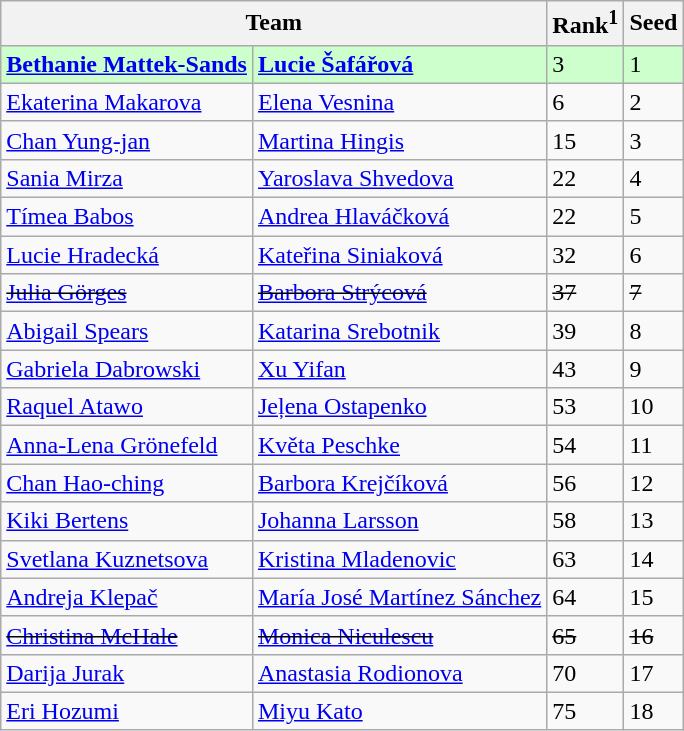<table class="wikitable sortable collapsible uncollapsed ">
<tr>
<th width="325" colspan=2>Team</th>
<th>Rank<sup>1</sup></th>
<th>Seed</th>
</tr>
<tr style="background:#cfc;">
<td> <strong><a href='#'>Bethanie Mattek-Sands</a></strong></td>
<td> <strong><a href='#'>Lucie Šafářová</a></strong></td>
<td>3</td>
<td>1</td>
</tr>
<tr>
<td> <a href='#'>Ekaterina Makarova</a></td>
<td> <a href='#'>Elena Vesnina</a></td>
<td>6</td>
<td>2</td>
</tr>
<tr>
<td> <a href='#'>Chan Yung-jan</a></td>
<td> <a href='#'>Martina Hingis</a></td>
<td>15</td>
<td>3</td>
</tr>
<tr>
<td> <a href='#'>Sania Mirza</a></td>
<td> <a href='#'>Yaroslava Shvedova</a></td>
<td>22</td>
<td>4</td>
</tr>
<tr>
<td> <a href='#'>Tímea Babos</a></td>
<td> <a href='#'>Andrea Hlaváčková</a></td>
<td>22</td>
<td>5</td>
</tr>
<tr>
<td> <a href='#'>Lucie Hradecká</a></td>
<td> <a href='#'>Kateřina Siniaková</a></td>
<td>32</td>
<td>6</td>
</tr>
<tr>
<td><s> <a href='#'>Julia Görges</a></s></td>
<td><s> <a href='#'>Barbora Strýcová</a></s></td>
<td><s>37</s></td>
<td><s>7</s></td>
</tr>
<tr>
<td> <a href='#'>Abigail Spears</a></td>
<td> <a href='#'>Katarina Srebotnik</a></td>
<td>39</td>
<td>8</td>
</tr>
<tr>
<td> <a href='#'>Gabriela Dabrowski</a></td>
<td> <a href='#'>Xu Yifan</a></td>
<td>43</td>
<td>9</td>
</tr>
<tr>
<td> <a href='#'>Raquel Atawo</a></td>
<td> <a href='#'>Jeļena Ostapenko</a></td>
<td>53</td>
<td>10</td>
</tr>
<tr>
<td> <a href='#'>Anna-Lena Grönefeld</a></td>
<td> <a href='#'>Květa Peschke</a></td>
<td>54</td>
<td>11</td>
</tr>
<tr>
<td> <a href='#'>Chan Hao-ching</a></td>
<td> <a href='#'>Barbora Krejčíková</a></td>
<td>56</td>
<td>12</td>
</tr>
<tr>
<td> <a href='#'>Kiki Bertens</a></td>
<td> <a href='#'>Johanna Larsson</a></td>
<td>58</td>
<td>13</td>
</tr>
<tr>
<td> <a href='#'>Svetlana Kuznetsova</a></td>
<td> <a href='#'>Kristina Mladenovic</a></td>
<td>63</td>
<td>14</td>
</tr>
<tr>
<td> <a href='#'>Andreja Klepač</a></td>
<td> <a href='#'>María José Martínez Sánchez</a></td>
<td>64</td>
<td>15</td>
</tr>
<tr>
<td><s> <a href='#'>Christina McHale</a></s></td>
<td><s> <a href='#'>Monica Niculescu</a></s></td>
<td><s>65</s></td>
<td><s>16</s></td>
</tr>
<tr>
<td> <a href='#'>Darija Jurak</a></td>
<td> <a href='#'>Anastasia Rodionova</a></td>
<td>70</td>
<td>17</td>
</tr>
<tr>
<td> <a href='#'>Eri Hozumi</a></td>
<td> <a href='#'>Miyu Kato</a></td>
<td>75</td>
<td>18</td>
</tr>
</table>
